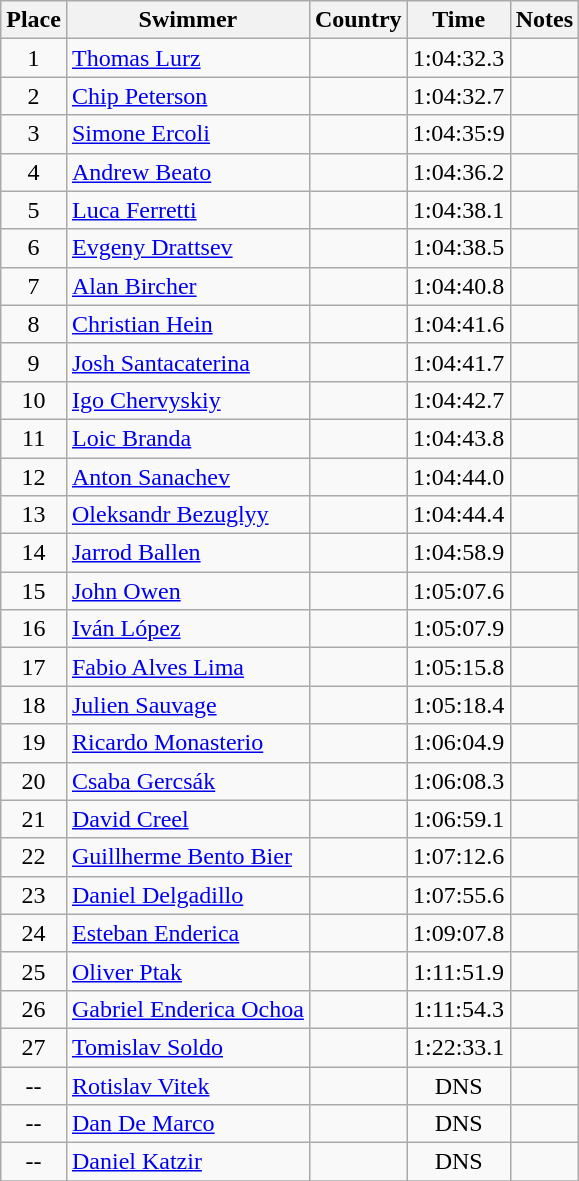<table class="wikitable" style="text-align:center">
<tr>
<th>Place</th>
<th>Swimmer</th>
<th>Country</th>
<th>Time</th>
<th>Notes</th>
</tr>
<tr>
<td>1</td>
<td align=left><a href='#'>Thomas Lurz</a></td>
<td align=left></td>
<td>1:04:32.3</td>
<td></td>
</tr>
<tr>
<td>2</td>
<td align=left><a href='#'>Chip Peterson</a></td>
<td align=left></td>
<td>1:04:32.7</td>
<td></td>
</tr>
<tr>
<td>3</td>
<td align=left><a href='#'>Simone Ercoli</a></td>
<td align=left></td>
<td>1:04:35:9</td>
<td></td>
</tr>
<tr>
<td>4</td>
<td align=left><a href='#'>Andrew Beato</a></td>
<td align=left></td>
<td>1:04:36.2</td>
<td></td>
</tr>
<tr>
<td>5</td>
<td align=left><a href='#'>Luca Ferretti</a></td>
<td align=left></td>
<td>1:04:38.1</td>
<td></td>
</tr>
<tr>
<td>6</td>
<td align=left><a href='#'>Evgeny Drattsev</a></td>
<td align=left></td>
<td>1:04:38.5</td>
<td></td>
</tr>
<tr>
<td>7</td>
<td align=left><a href='#'>Alan Bircher</a></td>
<td align=left></td>
<td>1:04:40.8</td>
<td></td>
</tr>
<tr>
<td>8</td>
<td align=left><a href='#'>Christian Hein</a></td>
<td align=left></td>
<td>1:04:41.6</td>
<td></td>
</tr>
<tr>
<td>9</td>
<td align=left><a href='#'>Josh Santacaterina</a></td>
<td align=left></td>
<td>1:04:41.7</td>
<td></td>
</tr>
<tr>
<td>10</td>
<td align=left><a href='#'>Igo Chervyskiy</a></td>
<td align=left></td>
<td>1:04:42.7</td>
<td></td>
</tr>
<tr>
<td>11</td>
<td align=left><a href='#'>Loic Branda</a></td>
<td align=left></td>
<td>1:04:43.8</td>
<td></td>
</tr>
<tr>
<td>12</td>
<td align=left><a href='#'>Anton Sanachev</a></td>
<td align=left></td>
<td>1:04:44.0</td>
<td></td>
</tr>
<tr>
<td>13</td>
<td align=left><a href='#'>Oleksandr Bezuglyy</a></td>
<td align=left></td>
<td>1:04:44.4</td>
<td></td>
</tr>
<tr>
<td>14</td>
<td align=left><a href='#'>Jarrod Ballen</a></td>
<td align=left></td>
<td>1:04:58.9</td>
<td></td>
</tr>
<tr>
<td>15</td>
<td align=left><a href='#'>John Owen</a></td>
<td align=left></td>
<td>1:05:07.6</td>
<td></td>
</tr>
<tr>
<td>16</td>
<td align=left><a href='#'>Iván López</a></td>
<td align=left></td>
<td>1:05:07.9</td>
<td></td>
</tr>
<tr>
<td>17</td>
<td align=left><a href='#'>Fabio Alves Lima</a></td>
<td align=left></td>
<td>1:05:15.8</td>
<td></td>
</tr>
<tr>
<td>18</td>
<td align=left><a href='#'>Julien Sauvage</a></td>
<td align=left></td>
<td>1:05:18.4</td>
<td></td>
</tr>
<tr>
<td>19</td>
<td align=left><a href='#'>Ricardo Monasterio</a></td>
<td align=left></td>
<td>1:06:04.9</td>
<td></td>
</tr>
<tr>
<td>20</td>
<td align=left><a href='#'>Csaba Gercsák</a></td>
<td align=left></td>
<td>1:06:08.3</td>
<td></td>
</tr>
<tr>
<td>21</td>
<td align=left><a href='#'>David Creel</a></td>
<td align=left></td>
<td>1:06:59.1</td>
<td></td>
</tr>
<tr>
<td>22</td>
<td align=left><a href='#'>Guillherme Bento Bier</a></td>
<td align=left></td>
<td>1:07:12.6</td>
<td></td>
</tr>
<tr>
<td>23</td>
<td align=left><a href='#'>Daniel Delgadillo</a></td>
<td align=left></td>
<td>1:07:55.6</td>
<td></td>
</tr>
<tr>
<td>24</td>
<td align=left><a href='#'>Esteban Enderica</a></td>
<td align=left></td>
<td>1:09:07.8</td>
<td></td>
</tr>
<tr>
<td>25</td>
<td align=left><a href='#'>Oliver Ptak</a></td>
<td align=left></td>
<td>1:11:51.9</td>
<td></td>
</tr>
<tr>
<td>26</td>
<td align=left><a href='#'>Gabriel Enderica Ochoa</a></td>
<td align=left></td>
<td>1:11:54.3</td>
<td></td>
</tr>
<tr>
<td>27</td>
<td align=left><a href='#'>Tomislav Soldo</a></td>
<td align=left></td>
<td>1:22:33.1</td>
<td></td>
</tr>
<tr>
<td>--</td>
<td align=left><a href='#'>Rotislav Vitek</a></td>
<td align=left></td>
<td>DNS</td>
<td></td>
</tr>
<tr>
<td>--</td>
<td align=left><a href='#'>Dan De Marco</a></td>
<td align=left></td>
<td>DNS</td>
<td></td>
</tr>
<tr>
<td>--</td>
<td align=left><a href='#'>Daniel Katzir</a></td>
<td align=left></td>
<td>DNS</td>
<td></td>
</tr>
<tr>
</tr>
</table>
